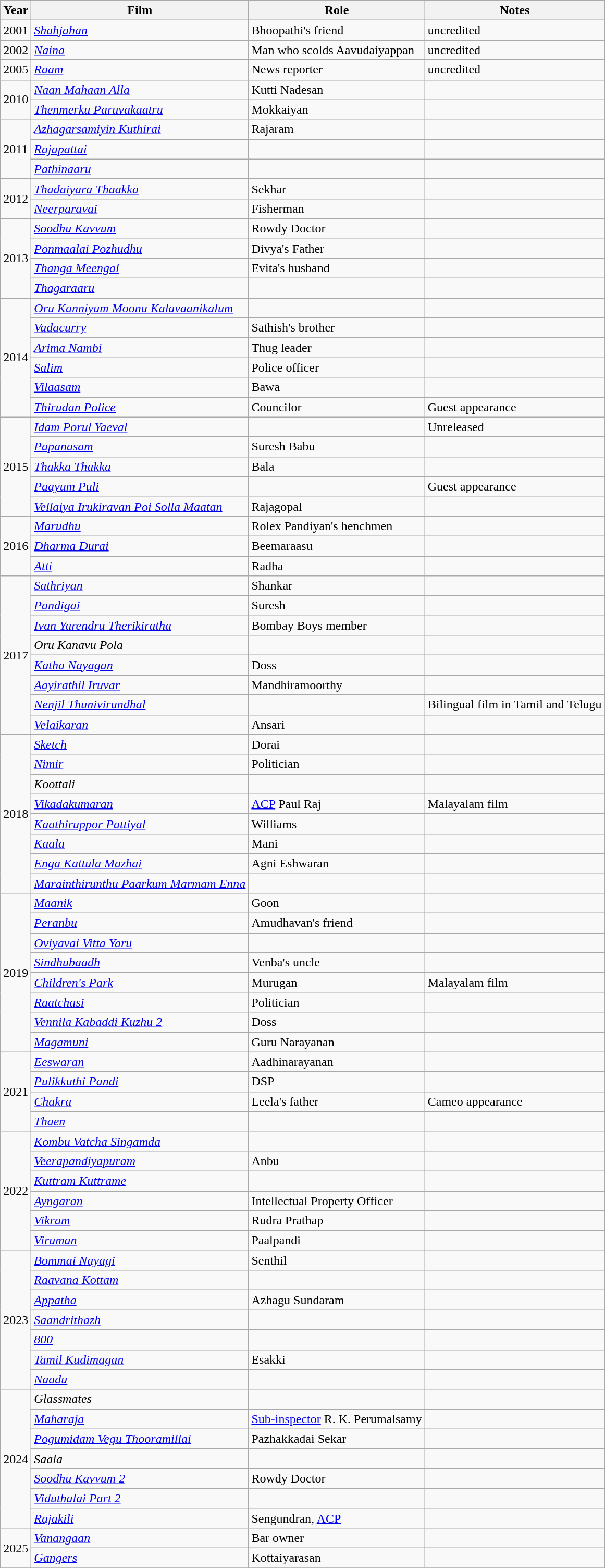<table class="wikitable sortable">
<tr>
<th>Year</th>
<th>Film</th>
<th>Role</th>
<th>Notes</th>
</tr>
<tr>
<td>2001</td>
<td><em><a href='#'>Shahjahan</a></em></td>
<td>Bhoopathi's friend</td>
<td>uncredited</td>
</tr>
<tr>
<td>2002</td>
<td><em><a href='#'>Naina</a></em></td>
<td>Man who scolds Aavudaiyappan</td>
<td>uncredited</td>
</tr>
<tr>
<td>2005</td>
<td><em><a href='#'>Raam</a></em></td>
<td>News reporter</td>
<td>uncredited</td>
</tr>
<tr>
<td rowspan="2">2010</td>
<td><em><a href='#'>Naan Mahaan Alla</a></em></td>
<td>Kutti Nadesan</td>
<td></td>
</tr>
<tr>
<td><em><a href='#'>Thenmerku Paruvakaatru</a></em></td>
<td>Mokkaiyan</td>
<td></td>
</tr>
<tr>
<td rowspan="3">2011</td>
<td><em><a href='#'>Azhagarsamiyin Kuthirai</a></em></td>
<td>Rajaram</td>
<td></td>
</tr>
<tr>
<td><em><a href='#'>Rajapattai</a></em></td>
<td></td>
<td></td>
</tr>
<tr>
<td><em><a href='#'>Pathinaaru</a></em></td>
<td></td>
<td></td>
</tr>
<tr>
<td rowspan="2">2012</td>
<td><em><a href='#'>Thadaiyara Thaakka</a></em></td>
<td>Sekhar</td>
<td></td>
</tr>
<tr>
<td><em><a href='#'>Neerparavai</a></em></td>
<td>Fisherman</td>
<td></td>
</tr>
<tr>
<td rowspan="4">2013</td>
<td><em><a href='#'>Soodhu Kavvum</a></em></td>
<td>Rowdy Doctor</td>
<td></td>
</tr>
<tr>
<td><em><a href='#'>Ponmaalai Pozhudhu</a></em></td>
<td>Divya's Father</td>
<td></td>
</tr>
<tr>
<td><em><a href='#'>Thanga Meengal</a></em></td>
<td>Evita's husband</td>
<td></td>
</tr>
<tr>
<td><em><a href='#'>Thagaraaru</a></em></td>
<td></td>
<td></td>
</tr>
<tr>
<td rowspan="6">2014</td>
<td><em><a href='#'>Oru Kanniyum Moonu Kalavaanikalum</a></em></td>
<td></td>
<td></td>
</tr>
<tr>
<td><em><a href='#'>Vadacurry</a></em></td>
<td>Sathish's brother</td>
<td></td>
</tr>
<tr>
<td><em><a href='#'>Arima Nambi</a></em></td>
<td>Thug leader</td>
<td></td>
</tr>
<tr>
<td><em><a href='#'>Salim</a></em></td>
<td>Police officer</td>
<td></td>
</tr>
<tr>
<td><em><a href='#'>Vilaasam</a></em></td>
<td>Bawa</td>
<td></td>
</tr>
<tr>
<td><em><a href='#'>Thirudan Police</a></em></td>
<td>Councilor</td>
<td>Guest appearance</td>
</tr>
<tr>
<td rowspan="5">2015</td>
<td><em><a href='#'>Idam Porul Yaeval</a></em></td>
<td></td>
<td>Unreleased</td>
</tr>
<tr>
<td><em><a href='#'>Papanasam</a></em></td>
<td>Suresh Babu</td>
<td></td>
</tr>
<tr>
<td><em><a href='#'>Thakka Thakka</a></em></td>
<td>Bala</td>
<td></td>
</tr>
<tr>
<td><em><a href='#'>Paayum Puli</a></em></td>
<td></td>
<td>Guest appearance</td>
</tr>
<tr>
<td><em><a href='#'>Vellaiya Irukiravan Poi Solla Maatan</a></em></td>
<td>Rajagopal</td>
<td></td>
</tr>
<tr>
<td rowspan="3">2016</td>
<td><em><a href='#'>Marudhu</a></em></td>
<td>Rolex Pandiyan's henchmen</td>
<td></td>
</tr>
<tr>
<td><em><a href='#'>Dharma Durai</a></em></td>
<td>Beemaraasu</td>
<td></td>
</tr>
<tr>
<td><em><a href='#'>Atti</a></em></td>
<td>Radha</td>
<td></td>
</tr>
<tr>
<td rowspan="8">2017</td>
<td><em><a href='#'>Sathriyan</a></em></td>
<td>Shankar</td>
<td></td>
</tr>
<tr>
<td><em><a href='#'>Pandigai</a></em></td>
<td>Suresh</td>
<td></td>
</tr>
<tr>
<td><em><a href='#'>Ivan Yarendru Therikiratha</a></em></td>
<td>Bombay Boys member</td>
<td></td>
</tr>
<tr>
<td><em>Oru Kanavu Pola</em></td>
<td></td>
<td></td>
</tr>
<tr>
<td><em><a href='#'>Katha Nayagan</a></em></td>
<td>Doss</td>
<td></td>
</tr>
<tr>
<td><em><a href='#'>Aayirathil Iruvar</a></em></td>
<td>Mandhiramoorthy</td>
<td></td>
</tr>
<tr>
<td><em><a href='#'>Nenjil Thunivirundhal</a></em></td>
<td></td>
<td>Bilingual film in Tamil and Telugu</td>
</tr>
<tr>
<td><em><a href='#'>Velaikaran</a></em></td>
<td>Ansari</td>
<td></td>
</tr>
<tr>
<td rowspan="8">2018</td>
<td><em><a href='#'>Sketch</a></em></td>
<td>Dorai</td>
<td></td>
</tr>
<tr>
<td><em><a href='#'>Nimir</a></em></td>
<td>Politician</td>
<td></td>
</tr>
<tr>
<td><em>Koottali</em></td>
<td></td>
<td></td>
</tr>
<tr>
<td><em><a href='#'>Vikadakumaran</a></em></td>
<td><a href='#'>ACP</a> Paul Raj</td>
<td>Malayalam film</td>
</tr>
<tr>
<td><em><a href='#'>Kaathiruppor Pattiyal</a></em></td>
<td>Williams</td>
<td></td>
</tr>
<tr>
<td><em><a href='#'>Kaala</a></em></td>
<td>Mani</td>
<td></td>
</tr>
<tr>
<td><em><a href='#'>Enga Kattula Mazhai</a></em></td>
<td>Agni Eshwaran</td>
<td></td>
</tr>
<tr>
<td><em><a href='#'>Marainthirunthu Paarkum Marmam Enna</a></em></td>
<td></td>
<td></td>
</tr>
<tr>
<td rowspan="8">2019</td>
<td><em><a href='#'>Maanik</a></em></td>
<td>Goon</td>
<td></td>
</tr>
<tr>
<td><em><a href='#'>Peranbu</a></em></td>
<td>Amudhavan's friend</td>
<td></td>
</tr>
<tr>
<td><em><a href='#'>Oviyavai Vitta Yaru</a></em></td>
<td></td>
<td></td>
</tr>
<tr>
<td><em><a href='#'>Sindhubaadh</a></em></td>
<td>Venba's uncle</td>
<td></td>
</tr>
<tr>
<td><em><a href='#'>Children's Park</a></em></td>
<td>Murugan</td>
<td>Malayalam film</td>
</tr>
<tr>
<td><em><a href='#'>Raatchasi</a></em></td>
<td>Politician</td>
<td></td>
</tr>
<tr>
<td><em><a href='#'>Vennila Kabaddi Kuzhu 2</a></em></td>
<td>Doss</td>
<td></td>
</tr>
<tr>
<td><em><a href='#'>Magamuni</a></em></td>
<td>Guru Narayanan</td>
<td></td>
</tr>
<tr>
<td rowspan="4">2021</td>
<td><em><a href='#'>Eeswaran</a></em></td>
<td>Aadhinarayanan</td>
<td></td>
</tr>
<tr>
<td><em><a href='#'>Pulikkuthi Pandi</a></em></td>
<td>DSP</td>
<td></td>
</tr>
<tr>
<td><em><a href='#'>Chakra</a></em></td>
<td>Leela's father</td>
<td>Cameo appearance</td>
</tr>
<tr>
<td><em><a href='#'>Thaen</a></em></td>
<td></td>
<td></td>
</tr>
<tr>
<td rowspan="6">2022</td>
<td><em><a href='#'>Kombu Vatcha Singamda</a></em></td>
<td></td>
<td></td>
</tr>
<tr>
<td><em><a href='#'>Veerapandiyapuram</a></em></td>
<td>Anbu</td>
<td></td>
</tr>
<tr>
<td><em><a href='#'>Kuttram Kuttrame</a></em></td>
<td></td>
<td></td>
</tr>
<tr>
<td><em><a href='#'>Ayngaran</a></em></td>
<td>Intellectual Property Officer</td>
<td></td>
</tr>
<tr>
<td><em><a href='#'>Vikram</a></em></td>
<td>Rudra Prathap</td>
<td></td>
</tr>
<tr>
<td><em><a href='#'>Viruman</a></em></td>
<td>Paalpandi</td>
<td></td>
</tr>
<tr>
<td rowspan="7">2023</td>
<td><em><a href='#'>Bommai Nayagi</a></em></td>
<td>Senthil</td>
<td></td>
</tr>
<tr>
<td><em><a href='#'>Raavana Kottam</a></em></td>
<td></td>
<td></td>
</tr>
<tr>
<td><em><a href='#'>Appatha</a></em></td>
<td>Azhagu Sundaram</td>
<td></td>
</tr>
<tr>
<td><em><a href='#'>Saandrithazh</a></em></td>
<td></td>
<td></td>
</tr>
<tr>
<td><em><a href='#'>800</a></em></td>
<td></td>
<td></td>
</tr>
<tr>
<td><em><a href='#'>Tamil Kudimagan</a></em></td>
<td>Esakki</td>
<td></td>
</tr>
<tr>
<td><em><a href='#'>Naadu</a></em></td>
<td></td>
<td></td>
</tr>
<tr>
<td rowspan="7">2024</td>
<td><em>Glassmates</em></td>
<td></td>
<td></td>
</tr>
<tr>
<td><em><a href='#'>Maharaja</a></em></td>
<td><a href='#'>Sub-inspector</a> R. K. Perumalsamy</td>
<td></td>
</tr>
<tr>
<td><em><a href='#'>Pogumidam Vegu Thooramillai</a></em></td>
<td>Pazhakkadai Sekar</td>
<td></td>
</tr>
<tr>
<td><em>Saala</em></td>
<td></td>
<td></td>
</tr>
<tr>
<td><em><a href='#'>Soodhu Kavvum 2</a></em></td>
<td>Rowdy Doctor</td>
<td></td>
</tr>
<tr>
<td><em><a href='#'>Viduthalai Part 2</a></em></td>
<td></td>
<td></td>
</tr>
<tr>
<td><em><a href='#'>Rajakili</a></em></td>
<td>Sengundran, <a href='#'>ACP</a></td>
<td></td>
</tr>
<tr>
<td rowspan="2">2025</td>
<td><em><a href='#'>Vanangaan</a></em></td>
<td>Bar owner</td>
<td></td>
</tr>
<tr>
<td><em><a href='#'>Gangers</a></em></td>
<td>Kottaiyarasan</td>
<td></td>
</tr>
<tr>
</tr>
</table>
